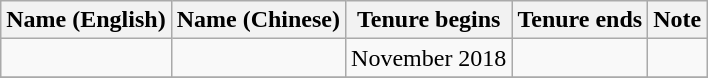<table class="wikitable">
<tr>
<th>Name (English)</th>
<th>Name (Chinese)</th>
<th>Tenure begins</th>
<th>Tenure ends</th>
<th>Note</th>
</tr>
<tr>
<td></td>
<td></td>
<td>November 2018</td>
<td></td>
<td></td>
</tr>
<tr>
</tr>
</table>
